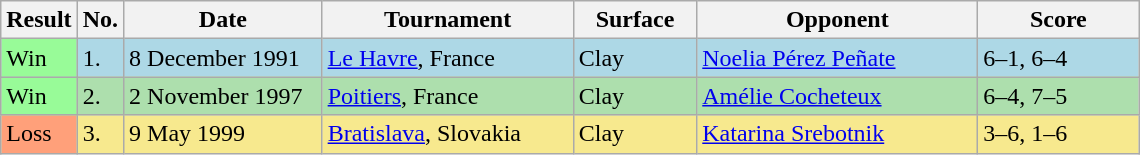<table class="sortable wikitable">
<tr>
<th>Result</th>
<th>No.</th>
<th width=125>Date</th>
<th width=160>Tournament</th>
<th width=75>Surface</th>
<th width=180>Opponent</th>
<th width=100>Score</th>
</tr>
<tr style="background:lightblue;">
<td style="background:#98fb98;">Win</td>
<td>1.</td>
<td>8 December 1991</td>
<td><a href='#'>Le Havre</a>, France</td>
<td>Clay</td>
<td> <a href='#'>Noelia Pérez Peñate</a></td>
<td>6–1, 6–4</td>
</tr>
<tr style="background:#addfad;">
<td style="background:#98fb98;">Win</td>
<td>2.</td>
<td>2 November 1997</td>
<td><a href='#'>Poitiers</a>, France</td>
<td>Clay</td>
<td> <a href='#'>Amélie Cocheteux</a></td>
<td>6–4, 7–5</td>
</tr>
<tr bgcolor="#F7E98E">
<td style="background:#ffa07a;">Loss</td>
<td>3.</td>
<td>9 May 1999</td>
<td><a href='#'>Bratislava</a>, Slovakia</td>
<td>Clay</td>
<td> <a href='#'>Katarina Srebotnik</a></td>
<td>3–6, 1–6</td>
</tr>
</table>
